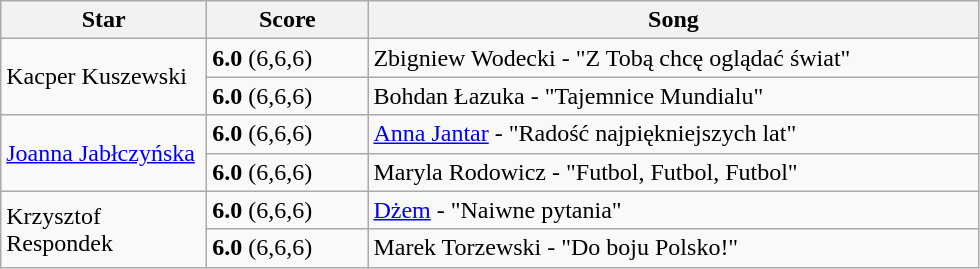<table class="wikitable">
<tr>
<th style="width:130px;">Star</th>
<th style="width:100px;">Score</th>
<th style="width:400px;">Song</th>
</tr>
<tr>
<td rowspan="2">Kacper Kuszewski</td>
<td><strong>6.0</strong> (6,6,6)</td>
<td>Zbigniew Wodecki - "Z Tobą chcę oglądać świat"</td>
</tr>
<tr>
<td><strong>6.0</strong> (6,6,6)</td>
<td>Bohdan Łazuka - "Tajemnice Mundialu"</td>
</tr>
<tr>
<td rowspan="2"><a href='#'>Joanna Jabłczyńska</a></td>
<td><strong>6.0</strong> (6,6,6)</td>
<td><a href='#'>Anna Jantar</a> - "Radość najpiękniejszych lat"</td>
</tr>
<tr>
<td><strong>6.0</strong> (6,6,6)</td>
<td>Maryla Rodowicz - "Futbol, Futbol, Futbol"</td>
</tr>
<tr>
<td rowspan="2">Krzysztof Respondek</td>
<td><strong>6.0</strong> (6,6,6)</td>
<td><a href='#'>Dżem</a> - "Naiwne pytania"</td>
</tr>
<tr>
<td><strong>6.0</strong> (6,6,6)</td>
<td>Marek Torzewski - "Do boju Polsko!"</td>
</tr>
</table>
